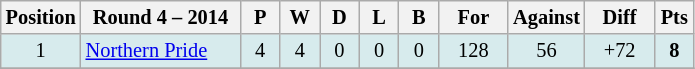<table class="wikitable" style="text-align:center; font-size:85%;">
<tr>
<th width=40 abbr="Position">Position</th>
<th width=100>Round 4 – 2014</th>
<th width=20 abbr="Played">P</th>
<th width=20 abbr="Won">W</th>
<th width=20 abbr="Drawn">D</th>
<th width=20 abbr="Lost">L</th>
<th width=20 abbr="Bye">B</th>
<th width=40 abbr="Points for">For</th>
<th width=40 abbr="Points against">Against</th>
<th width=40 abbr="Points difference">Diff</th>
<th width=20 abbr="Points">Pts</th>
</tr>
<tr style="background: #d7ebed;">
<td>1</td>
<td style="text-align:left;"> <a href='#'>Northern Pride</a></td>
<td>4</td>
<td>4</td>
<td>0</td>
<td>0</td>
<td>0</td>
<td>128</td>
<td>56</td>
<td>+72</td>
<td><strong>8</strong></td>
</tr>
<tr>
</tr>
</table>
